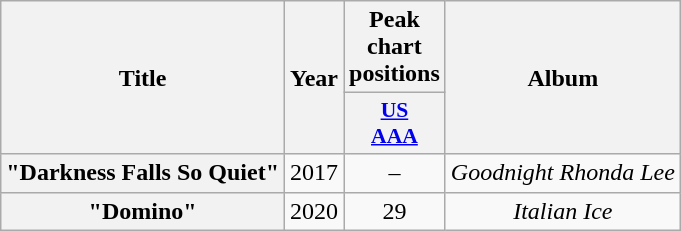<table class="wikitable plainrowheaders" style="text-align:center;">
<tr>
<th rowspan="2">Title</th>
<th rowspan="2">Year</th>
<th>Peak chart positions</th>
<th rowspan="2">Album</th>
</tr>
<tr>
<th scope="col" style="width:3em;font-size:90%;"><a href='#'>US<br>AAA</a><br></th>
</tr>
<tr>
<th scope="row">"Darkness Falls So Quiet"</th>
<td>2017</td>
<td>–</td>
<td><em>Goodnight Rhonda Lee</em></td>
</tr>
<tr>
<th scope="row">"Domino"</th>
<td>2020</td>
<td>29</td>
<td><em>Italian Ice</em></td>
</tr>
</table>
